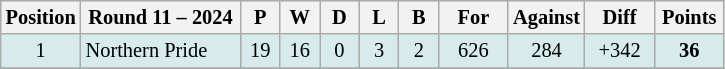<table class="wikitable" style="text-align:center; font-size:85%;">
<tr style="background: #d7ebed;">
<th width="40" abbr="Position">Position</th>
<th width="100">Round 11 – 2024</th>
<th width="20" abbr="Played">P</th>
<th width="20" abbr="Won">W</th>
<th width="20" abbr="Drawn">D</th>
<th width="20" abbr="Lost">L</th>
<th width="20" abbr="Bye">B</th>
<th width="40" abbr="Points for">For</th>
<th width="40" abbr="Points against">Against</th>
<th width="40" abbr="Points difference">Diff</th>
<th width="40" abbr="Points">Points</th>
</tr>
<tr style="background: #d7ebed;">
<td>1</td>
<td style="text-align:left;"> Northern Pride</td>
<td>19</td>
<td>16</td>
<td>0</td>
<td>3</td>
<td>2</td>
<td>626</td>
<td>284</td>
<td>+342</td>
<td><strong>36</strong></td>
</tr>
<tr>
</tr>
</table>
